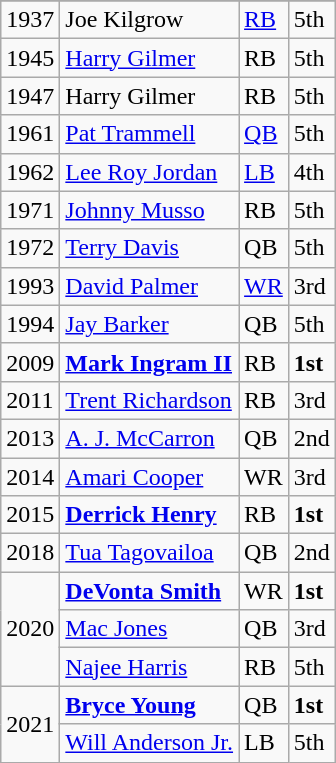<table class="wikitable">
<tr>
</tr>
<tr>
<td>1937</td>
<td>Joe Kilgrow</td>
<td><a href='#'>RB</a></td>
<td>5th</td>
</tr>
<tr>
<td>1945</td>
<td><a href='#'>Harry Gilmer</a></td>
<td>RB</td>
<td>5th</td>
</tr>
<tr>
<td>1947</td>
<td>Harry Gilmer</td>
<td>RB</td>
<td>5th</td>
</tr>
<tr>
<td>1961</td>
<td><a href='#'>Pat Trammell</a></td>
<td><a href='#'>QB</a></td>
<td>5th</td>
</tr>
<tr>
<td>1962</td>
<td><a href='#'>Lee Roy Jordan</a></td>
<td><a href='#'>LB</a></td>
<td>4th</td>
</tr>
<tr>
<td>1971</td>
<td><a href='#'>Johnny Musso</a></td>
<td>RB</td>
<td>5th</td>
</tr>
<tr>
<td>1972</td>
<td><a href='#'>Terry Davis</a></td>
<td>QB</td>
<td>5th</td>
</tr>
<tr>
<td>1993</td>
<td><a href='#'>David Palmer</a></td>
<td><a href='#'>WR</a></td>
<td>3rd</td>
</tr>
<tr>
<td>1994</td>
<td><a href='#'>Jay Barker</a></td>
<td>QB</td>
<td>5th</td>
</tr>
<tr>
<td>2009</td>
<td><strong><a href='#'>Mark Ingram II</a></strong></td>
<td>RB</td>
<td><strong>1st</strong></td>
</tr>
<tr>
<td>2011</td>
<td><a href='#'>Trent Richardson</a></td>
<td>RB</td>
<td>3rd</td>
</tr>
<tr>
<td>2013</td>
<td><a href='#'>A. J. McCarron</a></td>
<td>QB</td>
<td>2nd</td>
</tr>
<tr>
<td>2014</td>
<td><a href='#'>Amari Cooper</a></td>
<td>WR</td>
<td>3rd</td>
</tr>
<tr>
<td>2015</td>
<td><strong><a href='#'>Derrick Henry</a></strong></td>
<td>RB</td>
<td><strong>1st</strong></td>
</tr>
<tr>
<td>2018</td>
<td><a href='#'>Tua Tagovailoa</a></td>
<td>QB</td>
<td>2nd</td>
</tr>
<tr>
<td rowspan=3>2020</td>
<td><strong><a href='#'>DeVonta Smith</a></strong></td>
<td>WR</td>
<td><strong>1st</strong></td>
</tr>
<tr>
<td><a href='#'>Mac Jones</a></td>
<td>QB</td>
<td>3rd</td>
</tr>
<tr>
<td><a href='#'>Najee Harris</a></td>
<td>RB</td>
<td>5th</td>
</tr>
<tr>
<td rowspan=2>2021</td>
<td><strong><a href='#'>Bryce Young</a></strong></td>
<td>QB</td>
<td><strong>1st</strong></td>
</tr>
<tr>
<td><a href='#'>Will Anderson Jr.</a></td>
<td>LB</td>
<td>5th</td>
</tr>
</table>
